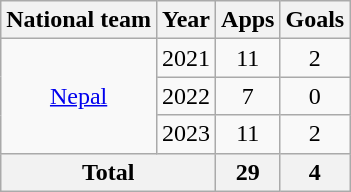<table class=wikitable style=text-align:center>
<tr>
<th>National team</th>
<th>Year</th>
<th>Apps</th>
<th>Goals</th>
</tr>
<tr>
<td rowspan=3><a href='#'>Nepal</a></td>
<td>2021</td>
<td>11</td>
<td>2</td>
</tr>
<tr>
<td>2022</td>
<td>7</td>
<td>0</td>
</tr>
<tr>
<td>2023</td>
<td>11</td>
<td>2</td>
</tr>
<tr>
<th colspan=2>Total</th>
<th>29</th>
<th>4</th>
</tr>
</table>
